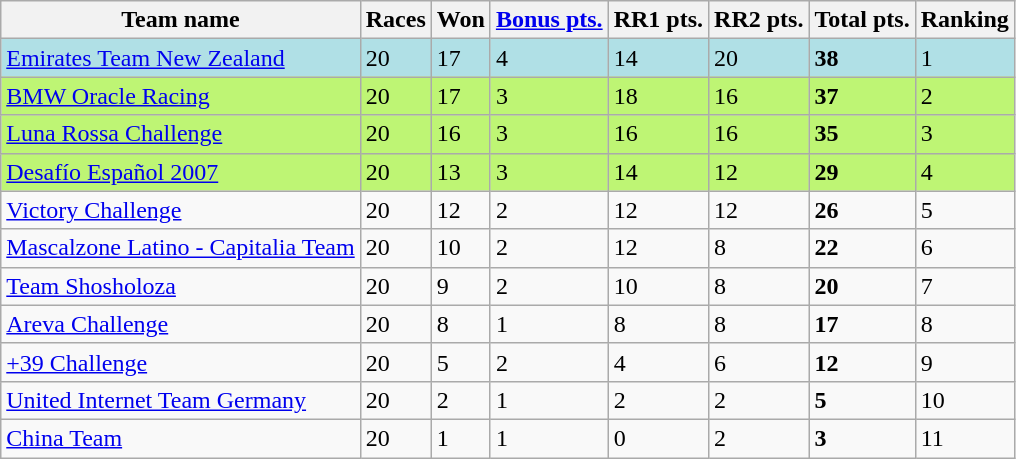<table class="wikitable">
<tr>
<th>Team name</th>
<th>Races</th>
<th>Won</th>
<th><a href='#'>Bonus pts.</a></th>
<th>RR1 pts.</th>
<th>RR2 pts.</th>
<th>Total pts.</th>
<th>Ranking</th>
</tr>
<tr style="background: #B0E0E6;">
<td><a href='#'>Emirates Team New Zealand</a></td>
<td>20</td>
<td>17</td>
<td>4</td>
<td>14</td>
<td>20</td>
<td><strong>38</strong></td>
<td>1</td>
</tr>
<tr style="background: #BEF574;">
<td><a href='#'>BMW Oracle Racing</a></td>
<td>20</td>
<td>17</td>
<td>3</td>
<td>18</td>
<td>16</td>
<td><strong>37</strong></td>
<td>2</td>
</tr>
<tr style="background: #BEF574;">
<td><a href='#'>Luna Rossa Challenge</a></td>
<td>20</td>
<td>16</td>
<td>3</td>
<td>16</td>
<td>16</td>
<td><strong>35</strong></td>
<td>3</td>
</tr>
<tr style="background: #BEF574;">
<td><a href='#'>Desafío Español 2007</a></td>
<td>20</td>
<td>13</td>
<td>3</td>
<td>14</td>
<td>12</td>
<td><strong>29</strong></td>
<td>4</td>
</tr>
<tr>
<td><a href='#'>Victory Challenge</a></td>
<td>20</td>
<td>12</td>
<td>2</td>
<td>12</td>
<td>12</td>
<td><strong>26</strong></td>
<td>5</td>
</tr>
<tr>
<td><a href='#'>Mascalzone Latino - Capitalia Team</a></td>
<td>20</td>
<td>10</td>
<td>2</td>
<td>12</td>
<td>8</td>
<td><strong>22</strong></td>
<td>6</td>
</tr>
<tr>
<td><a href='#'>Team Shosholoza</a></td>
<td>20</td>
<td>9</td>
<td>2</td>
<td>10</td>
<td>8</td>
<td><strong>20</strong></td>
<td>7</td>
</tr>
<tr>
<td><a href='#'>Areva Challenge</a></td>
<td>20</td>
<td>8</td>
<td>1</td>
<td>8</td>
<td>8</td>
<td><strong>17</strong></td>
<td>8</td>
</tr>
<tr>
<td><a href='#'>+39 Challenge</a></td>
<td>20</td>
<td>5</td>
<td>2</td>
<td>4</td>
<td>6</td>
<td><strong>12</strong></td>
<td>9</td>
</tr>
<tr>
<td><a href='#'>United Internet Team Germany</a></td>
<td>20</td>
<td>2</td>
<td>1</td>
<td>2</td>
<td>2</td>
<td><strong>5</strong></td>
<td>10</td>
</tr>
<tr>
<td><a href='#'>China Team</a></td>
<td>20</td>
<td>1</td>
<td>1</td>
<td>0</td>
<td>2</td>
<td><strong>3</strong></td>
<td>11</td>
</tr>
</table>
